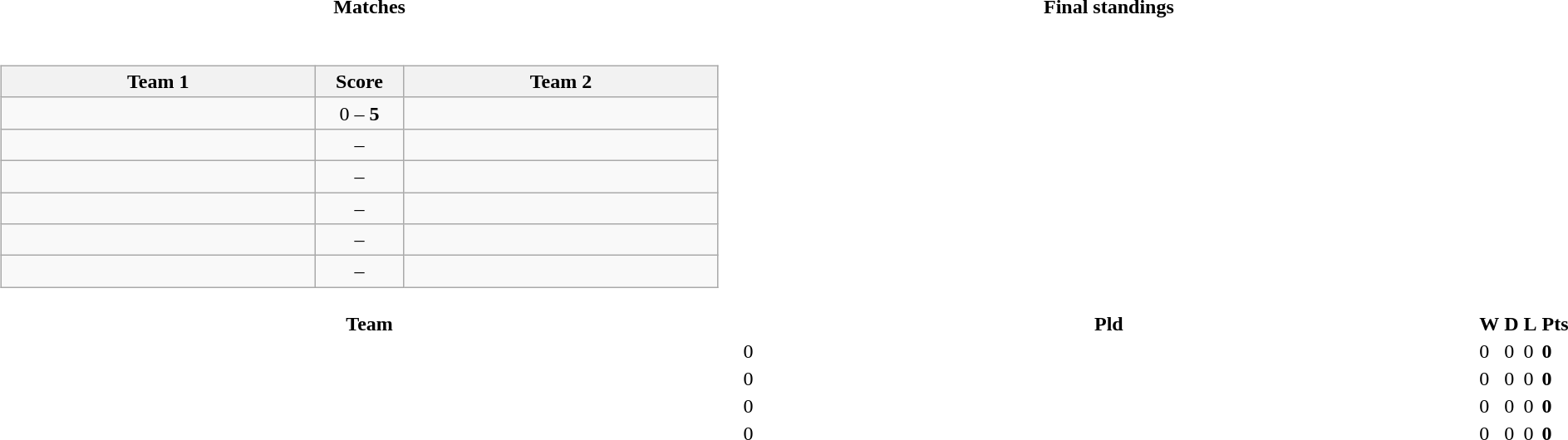<table>
<tr>
<th style="width:50%;">Matches</th>
<th style="width:50%;">Final standings</th>
</tr>
<tr>
<td><br><table class="wikitable" style="text-align: center;">
<tr>
<th style="width:200pt;"><strong>Team 1</strong></th>
<th style="width:50pt;"><strong>Score</strong></th>
<th style="width:200pt;"><strong>Team 2</strong></th>
</tr>
<tr>
<td></td>
<td>0 – <strong>5</strong></td>
<td><strong></strong></td>
</tr>
<tr>
<td></td>
<td>–</td>
<td></td>
</tr>
<tr>
<td></td>
<td>–</td>
<td></td>
</tr>
<tr>
<td></td>
<td>–</td>
<td></td>
</tr>
<tr>
<td></td>
<td>–</td>
<td></td>
</tr>
<tr>
<td></td>
<td>–</td>
<td></td>
</tr>
</table>
</td>
<td><br></td>
</tr>
<tr>
<th style="width:200px;">Team</th>
<th width="40">Pld</th>
<th width="40">W</th>
<th width="40">D</th>
<th width="40">L</th>
<th width="40">Pts</th>
</tr>
<tr>
<td align=left></td>
<td>0</td>
<td>0</td>
<td>0</td>
<td>0</td>
<td><strong>0</strong></td>
</tr>
<tr>
<td align=left></td>
<td>0</td>
<td>0</td>
<td>0</td>
<td>0</td>
<td><strong>0</strong></td>
</tr>
<tr>
<td align=left></td>
<td>0</td>
<td>0</td>
<td>0</td>
<td>0</td>
<td><strong>0</strong></td>
</tr>
<tr>
<td align=left></td>
<td>0</td>
<td>0</td>
<td>0</td>
<td>0</td>
<td><strong>0</strong></td>
</tr>
</table>
